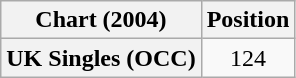<table class="wikitable plainrowheaders" style="text-align:center">
<tr>
<th>Chart (2004)</th>
<th>Position</th>
</tr>
<tr>
<th scope="row">UK Singles (OCC)</th>
<td>124</td>
</tr>
</table>
